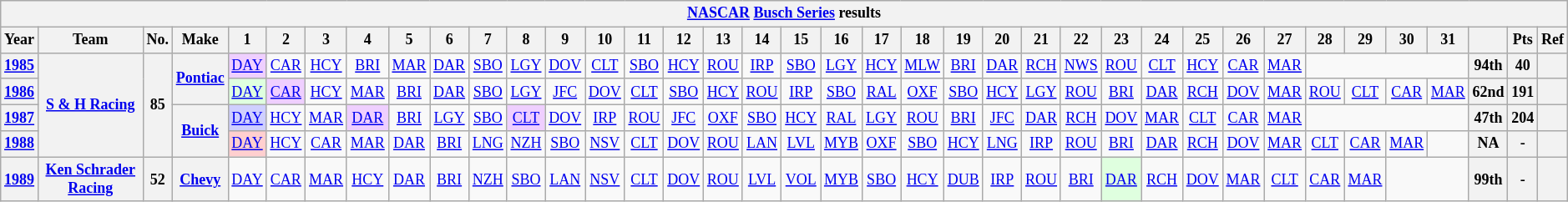<table class="wikitable" style="text-align:center; font-size:75%">
<tr>
<th colspan=42><a href='#'>NASCAR</a> <a href='#'>Busch Series</a> results</th>
</tr>
<tr>
<th>Year</th>
<th>Team</th>
<th>No.</th>
<th>Make</th>
<th>1</th>
<th>2</th>
<th>3</th>
<th>4</th>
<th>5</th>
<th>6</th>
<th>7</th>
<th>8</th>
<th>9</th>
<th>10</th>
<th>11</th>
<th>12</th>
<th>13</th>
<th>14</th>
<th>15</th>
<th>16</th>
<th>17</th>
<th>18</th>
<th>19</th>
<th>20</th>
<th>21</th>
<th>22</th>
<th>23</th>
<th>24</th>
<th>25</th>
<th>26</th>
<th>27</th>
<th>28</th>
<th>29</th>
<th>30</th>
<th>31</th>
<th></th>
<th>Pts</th>
<th>Ref</th>
</tr>
<tr>
<th><a href='#'>1985</a></th>
<th rowspan=4><a href='#'>S & H Racing</a></th>
<th rowspan=4>85</th>
<th rowspan=2><a href='#'>Pontiac</a></th>
<td style="background:#EFCFFF;"><a href='#'>DAY</a><br></td>
<td><a href='#'>CAR</a></td>
<td><a href='#'>HCY</a></td>
<td><a href='#'>BRI</a></td>
<td><a href='#'>MAR</a></td>
<td><a href='#'>DAR</a></td>
<td><a href='#'>SBO</a></td>
<td><a href='#'>LGY</a></td>
<td><a href='#'>DOV</a></td>
<td><a href='#'>CLT</a></td>
<td><a href='#'>SBO</a></td>
<td><a href='#'>HCY</a></td>
<td><a href='#'>ROU</a></td>
<td><a href='#'>IRP</a></td>
<td><a href='#'>SBO</a></td>
<td><a href='#'>LGY</a></td>
<td><a href='#'>HCY</a></td>
<td><a href='#'>MLW</a></td>
<td><a href='#'>BRI</a></td>
<td><a href='#'>DAR</a></td>
<td><a href='#'>RCH</a></td>
<td><a href='#'>NWS</a></td>
<td><a href='#'>ROU</a></td>
<td><a href='#'>CLT</a></td>
<td><a href='#'>HCY</a></td>
<td><a href='#'>CAR</a></td>
<td><a href='#'>MAR</a></td>
<td colspan=4></td>
<th>94th</th>
<th>40</th>
<th></th>
</tr>
<tr>
<th><a href='#'>1986</a></th>
<td style="background:#DFFFDF;"><a href='#'>DAY</a><br></td>
<td style="background:#EFCFFF;"><a href='#'>CAR</a><br></td>
<td><a href='#'>HCY</a></td>
<td><a href='#'>MAR</a></td>
<td><a href='#'>BRI</a></td>
<td><a href='#'>DAR</a></td>
<td><a href='#'>SBO</a></td>
<td><a href='#'>LGY</a></td>
<td><a href='#'>JFC</a></td>
<td><a href='#'>DOV</a></td>
<td><a href='#'>CLT</a></td>
<td><a href='#'>SBO</a></td>
<td><a href='#'>HCY</a></td>
<td><a href='#'>ROU</a></td>
<td><a href='#'>IRP</a></td>
<td><a href='#'>SBO</a></td>
<td><a href='#'>RAL</a></td>
<td><a href='#'>OXF</a></td>
<td><a href='#'>SBO</a></td>
<td><a href='#'>HCY</a></td>
<td><a href='#'>LGY</a></td>
<td><a href='#'>ROU</a></td>
<td><a href='#'>BRI</a></td>
<td><a href='#'>DAR</a></td>
<td><a href='#'>RCH</a></td>
<td><a href='#'>DOV</a></td>
<td><a href='#'>MAR</a></td>
<td><a href='#'>ROU</a></td>
<td><a href='#'>CLT</a></td>
<td><a href='#'>CAR</a></td>
<td><a href='#'>MAR</a></td>
<th>62nd</th>
<th>191</th>
<th></th>
</tr>
<tr>
<th><a href='#'>1987</a></th>
<th rowspan=2><a href='#'>Buick</a></th>
<td style="background:#CFCFFF;"><a href='#'>DAY</a><br></td>
<td><a href='#'>HCY</a></td>
<td><a href='#'>MAR</a></td>
<td style="background:#EFCFFF;"><a href='#'>DAR</a><br></td>
<td><a href='#'>BRI</a></td>
<td><a href='#'>LGY</a></td>
<td><a href='#'>SBO</a></td>
<td style="background:#EFCFFF;"><a href='#'>CLT</a><br></td>
<td><a href='#'>DOV</a></td>
<td><a href='#'>IRP</a></td>
<td><a href='#'>ROU</a></td>
<td><a href='#'>JFC</a></td>
<td><a href='#'>OXF</a></td>
<td><a href='#'>SBO</a></td>
<td><a href='#'>HCY</a></td>
<td><a href='#'>RAL</a></td>
<td><a href='#'>LGY</a></td>
<td><a href='#'>ROU</a></td>
<td><a href='#'>BRI</a></td>
<td><a href='#'>JFC</a></td>
<td><a href='#'>DAR</a></td>
<td><a href='#'>RCH</a></td>
<td><a href='#'>DOV</a></td>
<td><a href='#'>MAR</a></td>
<td><a href='#'>CLT</a></td>
<td><a href='#'>CAR</a></td>
<td><a href='#'>MAR</a></td>
<td colspan=4></td>
<th>47th</th>
<th>204</th>
<th></th>
</tr>
<tr>
<th><a href='#'>1988</a></th>
<td style="background:#FFCFCF;"><a href='#'>DAY</a><br></td>
<td><a href='#'>HCY</a></td>
<td><a href='#'>CAR</a></td>
<td><a href='#'>MAR</a></td>
<td><a href='#'>DAR</a></td>
<td><a href='#'>BRI</a></td>
<td><a href='#'>LNG</a></td>
<td><a href='#'>NZH</a></td>
<td><a href='#'>SBO</a></td>
<td><a href='#'>NSV</a></td>
<td><a href='#'>CLT</a></td>
<td><a href='#'>DOV</a></td>
<td><a href='#'>ROU</a></td>
<td><a href='#'>LAN</a></td>
<td><a href='#'>LVL</a></td>
<td><a href='#'>MYB</a></td>
<td><a href='#'>OXF</a></td>
<td><a href='#'>SBO</a></td>
<td><a href='#'>HCY</a></td>
<td><a href='#'>LNG</a></td>
<td><a href='#'>IRP</a></td>
<td><a href='#'>ROU</a></td>
<td><a href='#'>BRI</a></td>
<td><a href='#'>DAR</a></td>
<td><a href='#'>RCH</a></td>
<td><a href='#'>DOV</a></td>
<td><a href='#'>MAR</a></td>
<td><a href='#'>CLT</a></td>
<td><a href='#'>CAR</a></td>
<td><a href='#'>MAR</a></td>
<td></td>
<th>NA</th>
<th>-</th>
<th></th>
</tr>
<tr>
<th><a href='#'>1989</a></th>
<th><a href='#'>Ken Schrader Racing</a></th>
<th>52</th>
<th><a href='#'>Chevy</a></th>
<td><a href='#'>DAY</a></td>
<td><a href='#'>CAR</a></td>
<td><a href='#'>MAR</a></td>
<td><a href='#'>HCY</a></td>
<td><a href='#'>DAR</a></td>
<td><a href='#'>BRI</a></td>
<td><a href='#'>NZH</a></td>
<td><a href='#'>SBO</a></td>
<td><a href='#'>LAN</a></td>
<td><a href='#'>NSV</a></td>
<td><a href='#'>CLT</a></td>
<td><a href='#'>DOV</a></td>
<td><a href='#'>ROU</a></td>
<td><a href='#'>LVL</a></td>
<td><a href='#'>VOL</a></td>
<td><a href='#'>MYB</a></td>
<td><a href='#'>SBO</a></td>
<td><a href='#'>HCY</a></td>
<td><a href='#'>DUB</a></td>
<td><a href='#'>IRP</a></td>
<td><a href='#'>ROU</a></td>
<td><a href='#'>BRI</a></td>
<td style="background:#DFFFDF;"><a href='#'>DAR</a><br></td>
<td><a href='#'>RCH</a></td>
<td><a href='#'>DOV</a></td>
<td><a href='#'>MAR</a></td>
<td><a href='#'>CLT</a></td>
<td><a href='#'>CAR</a></td>
<td><a href='#'>MAR</a></td>
<td colspan=2></td>
<th>99th</th>
<th>-</th>
<th></th>
</tr>
</table>
